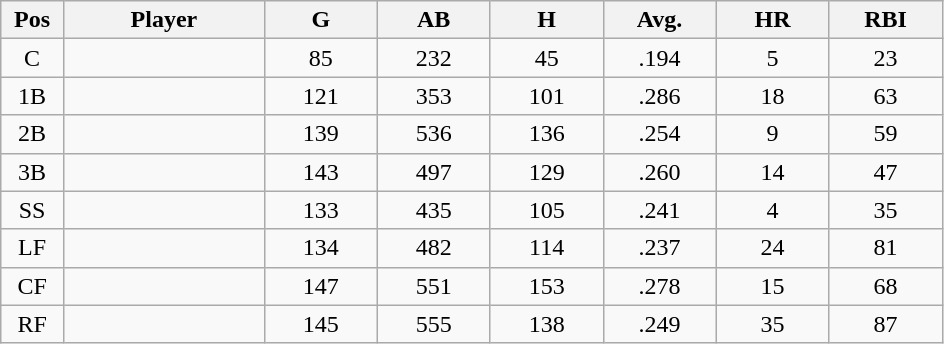<table class="wikitable sortable">
<tr>
<th bgcolor="#DDDDFF" width="5%">Pos</th>
<th bgcolor="#DDDDFF" width="16%">Player</th>
<th bgcolor="#DDDDFF" width="9%">G</th>
<th bgcolor="#DDDDFF" width="9%">AB</th>
<th bgcolor="#DDDDFF" width="9%">H</th>
<th bgcolor="#DDDDFF" width="9%">Avg.</th>
<th bgcolor="#DDDDFF" width="9%">HR</th>
<th bgcolor="#DDDDFF" width="9%">RBI</th>
</tr>
<tr align="center">
<td>C</td>
<td></td>
<td>85</td>
<td>232</td>
<td>45</td>
<td>.194</td>
<td>5</td>
<td>23</td>
</tr>
<tr align="center">
<td>1B</td>
<td></td>
<td>121</td>
<td>353</td>
<td>101</td>
<td>.286</td>
<td>18</td>
<td>63</td>
</tr>
<tr align="center">
<td>2B</td>
<td></td>
<td>139</td>
<td>536</td>
<td>136</td>
<td>.254</td>
<td>9</td>
<td>59</td>
</tr>
<tr align="center">
<td>3B</td>
<td></td>
<td>143</td>
<td>497</td>
<td>129</td>
<td>.260</td>
<td>14</td>
<td>47</td>
</tr>
<tr align="center">
<td>SS</td>
<td></td>
<td>133</td>
<td>435</td>
<td>105</td>
<td>.241</td>
<td>4</td>
<td>35</td>
</tr>
<tr align="center">
<td>LF</td>
<td></td>
<td>134</td>
<td>482</td>
<td>114</td>
<td>.237</td>
<td>24</td>
<td>81</td>
</tr>
<tr align="center">
<td>CF</td>
<td></td>
<td>147</td>
<td>551</td>
<td>153</td>
<td>.278</td>
<td>15</td>
<td>68</td>
</tr>
<tr align="center">
<td>RF</td>
<td></td>
<td>145</td>
<td>555</td>
<td>138</td>
<td>.249</td>
<td>35</td>
<td>87</td>
</tr>
</table>
